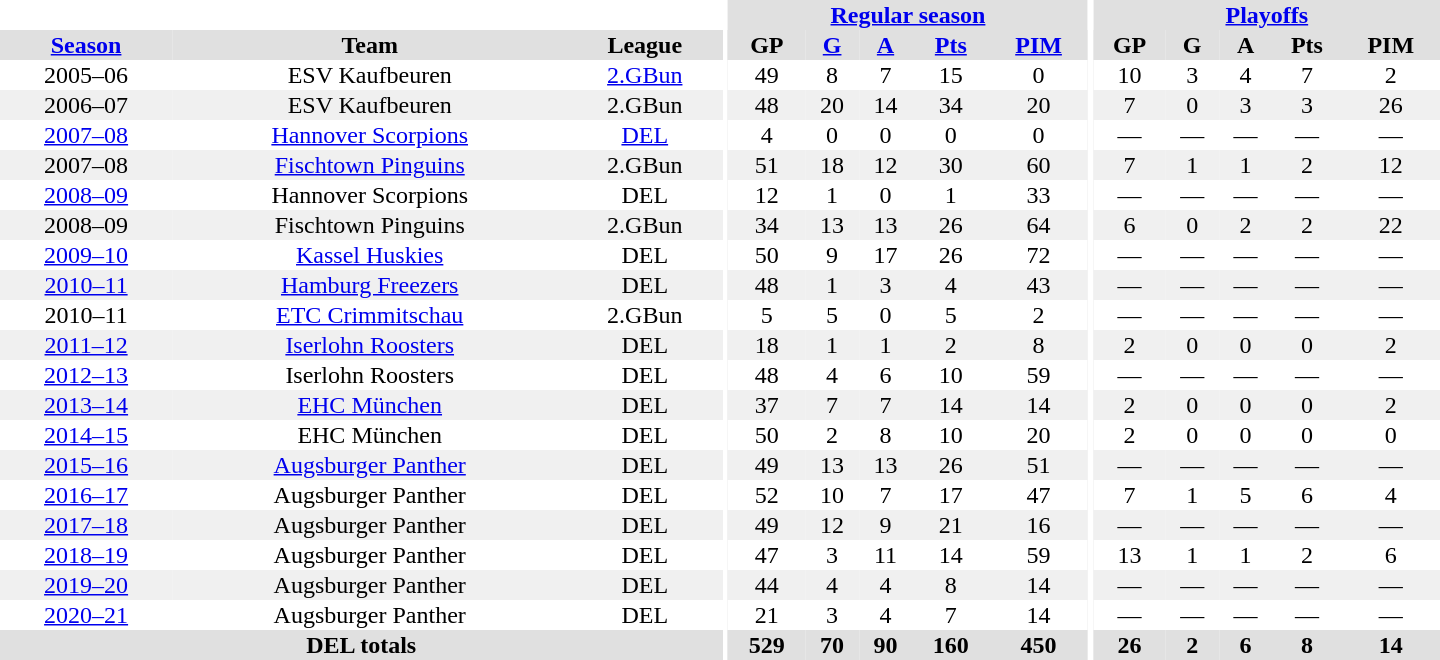<table border="0" cellpadding="1" cellspacing="0" style="text-align:center; width:60em">
<tr bgcolor="#e0e0e0">
<th colspan="3" bgcolor="#ffffff"></th>
<th rowspan="99" bgcolor="#ffffff"></th>
<th colspan="5"><a href='#'>Regular season</a></th>
<th rowspan="99" bgcolor="#ffffff"></th>
<th colspan="5"><a href='#'>Playoffs</a></th>
</tr>
<tr bgcolor="#e0e0e0">
<th><a href='#'>Season</a></th>
<th>Team</th>
<th>League</th>
<th>GP</th>
<th><a href='#'>G</a></th>
<th><a href='#'>A</a></th>
<th><a href='#'>Pts</a></th>
<th><a href='#'>PIM</a></th>
<th>GP</th>
<th>G</th>
<th>A</th>
<th>Pts</th>
<th>PIM</th>
</tr>
<tr ALIGN="center">
<td>2005–06</td>
<td>ESV Kaufbeuren</td>
<td><a href='#'>2.GBun</a></td>
<td>49</td>
<td>8</td>
<td>7</td>
<td>15</td>
<td>0</td>
<td>10</td>
<td>3</td>
<td>4</td>
<td>7</td>
<td>2</td>
</tr>
<tr ALIGN="center" bgcolor="#f0f0f0">
<td>2006–07</td>
<td>ESV Kaufbeuren</td>
<td>2.GBun</td>
<td>48</td>
<td>20</td>
<td>14</td>
<td>34</td>
<td>20</td>
<td>7</td>
<td>0</td>
<td>3</td>
<td>3</td>
<td>26</td>
</tr>
<tr ALIGN="center">
<td><a href='#'>2007–08</a></td>
<td><a href='#'>Hannover Scorpions</a></td>
<td><a href='#'>DEL</a></td>
<td>4</td>
<td>0</td>
<td>0</td>
<td>0</td>
<td>0</td>
<td>—</td>
<td>—</td>
<td>—</td>
<td>—</td>
<td>—</td>
</tr>
<tr ALIGN="center" bgcolor="#f0f0f0">
<td>2007–08</td>
<td><a href='#'>Fischtown Pinguins</a></td>
<td>2.GBun</td>
<td>51</td>
<td>18</td>
<td>12</td>
<td>30</td>
<td>60</td>
<td>7</td>
<td>1</td>
<td>1</td>
<td>2</td>
<td>12</td>
</tr>
<tr ALIGN="center">
<td><a href='#'>2008–09</a></td>
<td>Hannover Scorpions</td>
<td>DEL</td>
<td>12</td>
<td>1</td>
<td>0</td>
<td>1</td>
<td>33</td>
<td>—</td>
<td>—</td>
<td>—</td>
<td>—</td>
<td>—</td>
</tr>
<tr ALIGN="center" bgcolor="#f0f0f0">
<td>2008–09</td>
<td>Fischtown Pinguins</td>
<td>2.GBun</td>
<td>34</td>
<td>13</td>
<td>13</td>
<td>26</td>
<td>64</td>
<td>6</td>
<td>0</td>
<td>2</td>
<td>2</td>
<td>22</td>
</tr>
<tr ALIGN="center">
<td><a href='#'>2009–10</a></td>
<td><a href='#'>Kassel Huskies</a></td>
<td>DEL</td>
<td>50</td>
<td>9</td>
<td>17</td>
<td>26</td>
<td>72</td>
<td>—</td>
<td>—</td>
<td>—</td>
<td>—</td>
<td>—</td>
</tr>
<tr ALIGN="center" bgcolor="#f0f0f0">
<td><a href='#'>2010–11</a></td>
<td><a href='#'>Hamburg Freezers</a></td>
<td>DEL</td>
<td>48</td>
<td>1</td>
<td>3</td>
<td>4</td>
<td>43</td>
<td>—</td>
<td>—</td>
<td>—</td>
<td>—</td>
<td>—</td>
</tr>
<tr ALIGN="center">
<td>2010–11</td>
<td><a href='#'>ETC Crimmitschau</a></td>
<td>2.GBun</td>
<td>5</td>
<td>5</td>
<td>0</td>
<td>5</td>
<td>2</td>
<td>—</td>
<td>—</td>
<td>—</td>
<td>—</td>
<td>—</td>
</tr>
<tr ALIGN="center" bgcolor="#f0f0f0">
<td><a href='#'>2011–12</a></td>
<td><a href='#'>Iserlohn Roosters</a></td>
<td>DEL</td>
<td>18</td>
<td>1</td>
<td>1</td>
<td>2</td>
<td>8</td>
<td>2</td>
<td>0</td>
<td>0</td>
<td>0</td>
<td>2</td>
</tr>
<tr ALIGN="center">
<td><a href='#'>2012–13</a></td>
<td>Iserlohn Roosters</td>
<td>DEL</td>
<td>48</td>
<td>4</td>
<td>6</td>
<td>10</td>
<td>59</td>
<td>—</td>
<td>—</td>
<td>—</td>
<td>—</td>
<td>—</td>
</tr>
<tr ALIGN="center" bgcolor="#f0f0f0">
<td><a href='#'>2013–14</a></td>
<td><a href='#'>EHC München</a></td>
<td>DEL</td>
<td>37</td>
<td>7</td>
<td>7</td>
<td>14</td>
<td>14</td>
<td>2</td>
<td>0</td>
<td>0</td>
<td>0</td>
<td>2</td>
</tr>
<tr ALIGN="center">
<td><a href='#'>2014–15</a></td>
<td>EHC München</td>
<td>DEL</td>
<td>50</td>
<td>2</td>
<td>8</td>
<td>10</td>
<td>20</td>
<td>2</td>
<td>0</td>
<td>0</td>
<td>0</td>
<td>0</td>
</tr>
<tr ALIGN="center" bgcolor="#f0f0f0">
<td><a href='#'>2015–16</a></td>
<td><a href='#'>Augsburger Panther</a></td>
<td>DEL</td>
<td>49</td>
<td>13</td>
<td>13</td>
<td>26</td>
<td>51</td>
<td>—</td>
<td>—</td>
<td>—</td>
<td>—</td>
<td>—</td>
</tr>
<tr ALIGN="center">
<td><a href='#'>2016–17</a></td>
<td>Augsburger Panther</td>
<td>DEL</td>
<td>52</td>
<td>10</td>
<td>7</td>
<td>17</td>
<td>47</td>
<td>7</td>
<td>1</td>
<td>5</td>
<td>6</td>
<td>4</td>
</tr>
<tr ALIGN="center" bgcolor="#f0f0f0">
<td><a href='#'>2017–18</a></td>
<td>Augsburger Panther</td>
<td>DEL</td>
<td>49</td>
<td>12</td>
<td>9</td>
<td>21</td>
<td>16</td>
<td>—</td>
<td>—</td>
<td>—</td>
<td>—</td>
<td>—</td>
</tr>
<tr ALIGN="center">
<td><a href='#'>2018–19</a></td>
<td>Augsburger Panther</td>
<td>DEL</td>
<td>47</td>
<td>3</td>
<td>11</td>
<td>14</td>
<td>59</td>
<td>13</td>
<td>1</td>
<td>1</td>
<td>2</td>
<td>6</td>
</tr>
<tr ALIGN="center" bgcolor="#f0f0f0">
<td><a href='#'>2019–20</a></td>
<td>Augsburger Panther</td>
<td>DEL</td>
<td>44</td>
<td>4</td>
<td>4</td>
<td>8</td>
<td>14</td>
<td>—</td>
<td>—</td>
<td>—</td>
<td>—</td>
<td>—</td>
</tr>
<tr ALIGN="center">
<td><a href='#'>2020–21</a></td>
<td>Augsburger Panther</td>
<td>DEL</td>
<td>21</td>
<td>3</td>
<td>4</td>
<td>7</td>
<td>14</td>
<td>—</td>
<td>—</td>
<td>—</td>
<td>—</td>
<td>—</td>
</tr>
<tr bgcolor="#e0e0e0">
<th colspan="3">DEL totals</th>
<th>529</th>
<th>70</th>
<th>90</th>
<th>160</th>
<th>450</th>
<th>26</th>
<th>2</th>
<th>6</th>
<th>8</th>
<th>14</th>
</tr>
</table>
